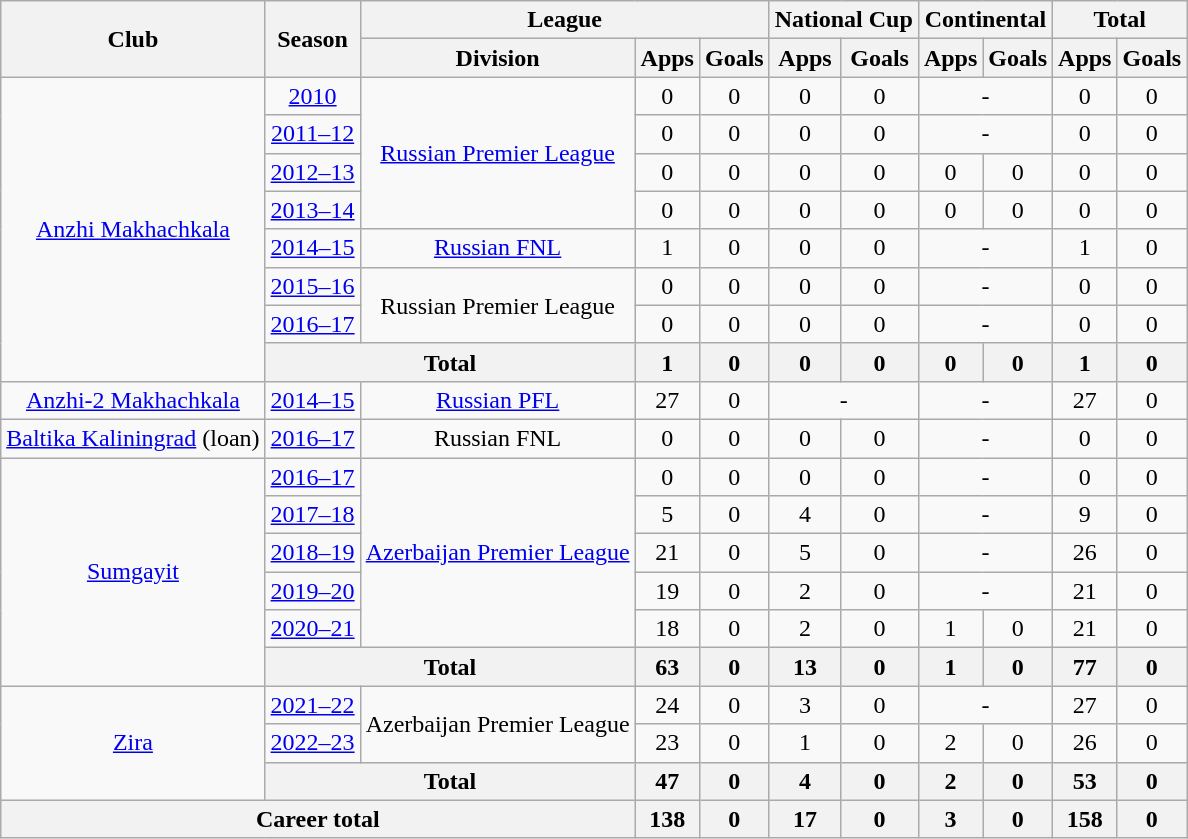<table class="wikitable" style="text-align: center">
<tr>
<th rowspan="2">Club</th>
<th rowspan="2">Season</th>
<th colspan="3">League</th>
<th colspan="2">National Cup</th>
<th colspan="2">Continental</th>
<th colspan="2">Total</th>
</tr>
<tr>
<th>Division</th>
<th>Apps</th>
<th>Goals</th>
<th>Apps</th>
<th>Goals</th>
<th>Apps</th>
<th>Goals</th>
<th>Apps</th>
<th>Goals</th>
</tr>
<tr>
<td rowspan="8"><a href='#'>Anzhi Makhachkala</a></td>
<td><a href='#'>2010</a></td>
<td rowspan="4"><a href='#'>Russian Premier League</a></td>
<td>0</td>
<td>0</td>
<td>0</td>
<td>0</td>
<td colspan="2">-</td>
<td>0</td>
<td>0</td>
</tr>
<tr>
<td><a href='#'>2011–12</a></td>
<td>0</td>
<td>0</td>
<td>0</td>
<td>0</td>
<td colspan="2">-</td>
<td>0</td>
<td>0</td>
</tr>
<tr>
<td><a href='#'>2012–13</a></td>
<td>0</td>
<td>0</td>
<td>0</td>
<td>0</td>
<td>0</td>
<td>0</td>
<td>0</td>
<td>0</td>
</tr>
<tr>
<td><a href='#'>2013–14</a></td>
<td>0</td>
<td>0</td>
<td>0</td>
<td>0</td>
<td>0</td>
<td>0</td>
<td>0</td>
<td>0</td>
</tr>
<tr>
<td><a href='#'>2014–15</a></td>
<td rowspan="1"><a href='#'>Russian FNL</a></td>
<td>1</td>
<td>0</td>
<td>0</td>
<td>0</td>
<td colspan="2">-</td>
<td>1</td>
<td>0</td>
</tr>
<tr>
<td><a href='#'>2015–16</a></td>
<td rowspan="2">Russian Premier League</td>
<td>0</td>
<td>0</td>
<td>0</td>
<td>0</td>
<td colspan="2">-</td>
<td>0</td>
<td>0</td>
</tr>
<tr>
<td><a href='#'>2016–17</a></td>
<td>0</td>
<td>0</td>
<td>0</td>
<td>0</td>
<td colspan="2">-</td>
<td>0</td>
<td>0</td>
</tr>
<tr>
<th colspan="2">Total</th>
<th>1</th>
<th>0</th>
<th>0</th>
<th>0</th>
<th>0</th>
<th>0</th>
<th>1</th>
<th>0</th>
</tr>
<tr>
<td><a href='#'>Anzhi-2 Makhachkala</a></td>
<td><a href='#'>2014–15</a></td>
<td><a href='#'>Russian PFL</a></td>
<td>27</td>
<td>0</td>
<td colspan="2">-</td>
<td colspan="2">-</td>
<td>27</td>
<td>0</td>
</tr>
<tr>
<td><a href='#'>Baltika Kaliningrad</a> (loan)</td>
<td><a href='#'>2016–17</a></td>
<td>Russian FNL</td>
<td>0</td>
<td>0</td>
<td>0</td>
<td>0</td>
<td colspan="2">-</td>
<td>0</td>
<td>0</td>
</tr>
<tr>
<td rowspan="6"><a href='#'>Sumgayit</a></td>
<td><a href='#'>2016–17</a></td>
<td rowspan="5"><a href='#'>Azerbaijan Premier League</a></td>
<td>0</td>
<td>0</td>
<td>0</td>
<td>0</td>
<td colspan="2">-</td>
<td>0</td>
<td>0</td>
</tr>
<tr>
<td><a href='#'>2017–18</a></td>
<td>5</td>
<td>0</td>
<td>4</td>
<td>0</td>
<td colspan="2">-</td>
<td>9</td>
<td>0</td>
</tr>
<tr>
<td><a href='#'>2018–19</a></td>
<td>21</td>
<td>0</td>
<td>5</td>
<td>0</td>
<td colspan="2">-</td>
<td>26</td>
<td>0</td>
</tr>
<tr>
<td><a href='#'>2019–20</a></td>
<td>19</td>
<td>0</td>
<td>2</td>
<td>0</td>
<td colspan="2">-</td>
<td>21</td>
<td>0</td>
</tr>
<tr>
<td><a href='#'>2020–21</a></td>
<td>18</td>
<td>0</td>
<td>2</td>
<td>0</td>
<td>1</td>
<td>0</td>
<td>21</td>
<td>0</td>
</tr>
<tr>
<th colspan="2">Total</th>
<th>63</th>
<th>0</th>
<th>13</th>
<th>0</th>
<th>1</th>
<th>0</th>
<th>77</th>
<th>0</th>
</tr>
<tr>
<td rowspan="3"><a href='#'>Zira</a></td>
<td><a href='#'>2021–22</a></td>
<td rowspan="2">Azerbaijan Premier League</td>
<td>24</td>
<td>0</td>
<td>3</td>
<td>0</td>
<td colspan="2">-</td>
<td>27</td>
<td>0</td>
</tr>
<tr>
<td><a href='#'>2022–23</a></td>
<td>23</td>
<td>0</td>
<td>1</td>
<td>0</td>
<td>2</td>
<td>0</td>
<td>26</td>
<td>0</td>
</tr>
<tr>
<th colspan="2">Total</th>
<th>47</th>
<th>0</th>
<th>4</th>
<th>0</th>
<th>2</th>
<th>0</th>
<th>53</th>
<th>0</th>
</tr>
<tr>
<th colspan="3">Career total</th>
<th>138</th>
<th>0</th>
<th>17</th>
<th>0</th>
<th>3</th>
<th>0</th>
<th>158</th>
<th>0</th>
</tr>
</table>
